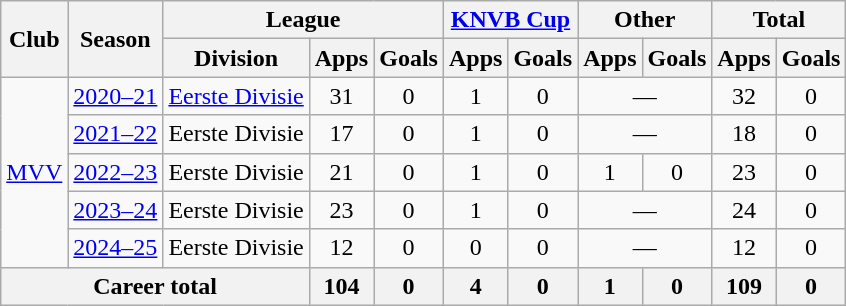<table class="wikitable" style="text-align:center">
<tr>
<th rowspan="2">Club</th>
<th rowspan="2">Season</th>
<th colspan="3">League</th>
<th colspan="2"><a href='#'>KNVB Cup</a></th>
<th colspan="2">Other</th>
<th colspan="2">Total</th>
</tr>
<tr>
<th>Division</th>
<th>Apps</th>
<th>Goals</th>
<th>Apps</th>
<th>Goals</th>
<th>Apps</th>
<th>Goals</th>
<th>Apps</th>
<th>Goals</th>
</tr>
<tr>
<td rowspan="5"><a href='#'>MVV</a></td>
<td><a href='#'>2020–21</a></td>
<td><a href='#'>Eerste Divisie</a></td>
<td>31</td>
<td>0</td>
<td>1</td>
<td>0</td>
<td colspan="2">—</td>
<td>32</td>
<td>0</td>
</tr>
<tr>
<td><a href='#'>2021–22</a></td>
<td>Eerste Divisie</td>
<td>17</td>
<td>0</td>
<td>1</td>
<td>0</td>
<td colspan="2">—</td>
<td>18</td>
<td>0</td>
</tr>
<tr>
<td><a href='#'>2022–23</a></td>
<td>Eerste Divisie</td>
<td>21</td>
<td>0</td>
<td>1</td>
<td>0</td>
<td>1</td>
<td>0</td>
<td>23</td>
<td>0</td>
</tr>
<tr>
<td><a href='#'>2023–24</a></td>
<td>Eerste Divisie</td>
<td>23</td>
<td>0</td>
<td>1</td>
<td>0</td>
<td colspan="2">—</td>
<td>24</td>
<td>0</td>
</tr>
<tr>
<td><a href='#'>2024–25</a></td>
<td>Eerste Divisie</td>
<td>12</td>
<td>0</td>
<td>0</td>
<td>0</td>
<td colspan="2">—</td>
<td>12</td>
<td>0</td>
</tr>
<tr>
<th colspan="3">Career total</th>
<th>104</th>
<th>0</th>
<th>4</th>
<th>0</th>
<th>1</th>
<th>0</th>
<th>109</th>
<th>0</th>
</tr>
</table>
